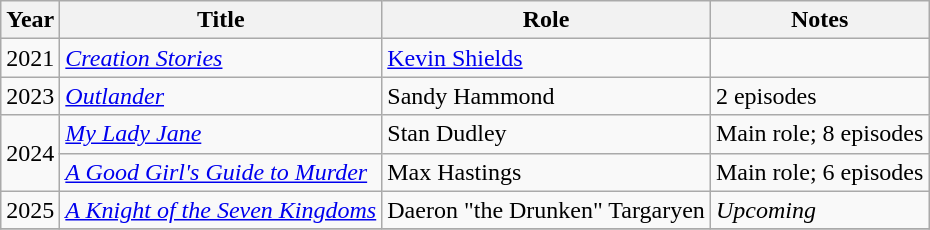<table class="wikitable unsortable">
<tr>
<th>Year</th>
<th>Title</th>
<th>Role</th>
<th>Notes</th>
</tr>
<tr>
<td>2021</td>
<td><em><a href='#'>Creation Stories</a></em></td>
<td><a href='#'>Kevin Shields</a></td>
<td></td>
</tr>
<tr>
<td>2023</td>
<td><em><a href='#'>Outlander</a></em></td>
<td>Sandy Hammond</td>
<td>2 episodes</td>
</tr>
<tr>
<td rowspan="2">2024</td>
<td><em><a href='#'>My Lady Jane</a></em></td>
<td>Stan Dudley</td>
<td>Main role; 8 episodes</td>
</tr>
<tr>
<td><em><a href='#'>A Good Girl's Guide to Murder</a></em></td>
<td>Max Hastings</td>
<td>Main role; 6 episodes</td>
</tr>
<tr>
<td>2025</td>
<td><em><a href='#'>A Knight of the Seven Kingdoms</a></em></td>
<td>Daeron "the Drunken" Targaryen</td>
<td><em>Upcoming</em></td>
</tr>
<tr>
</tr>
</table>
